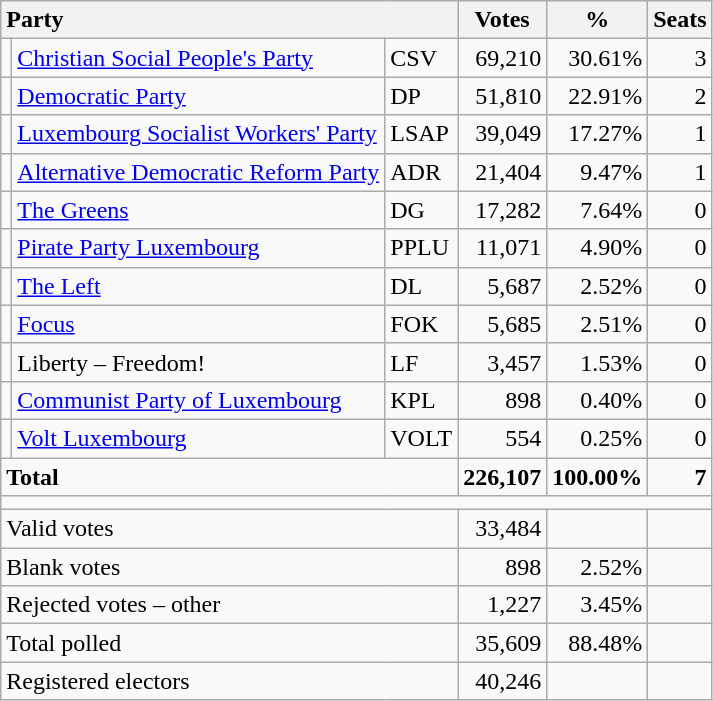<table class="wikitable" border="1" style="text-align:right;">
<tr>
<th style="text-align:left;" valign=bottom colspan=3>Party</th>
<th align=center valign=bottom width="50">Votes</th>
<th align=center valign=bottom width="50">%</th>
<th align=center>Seats</th>
</tr>
<tr>
<td></td>
<td align=left><a href='#'>Christian Social People's Party</a></td>
<td align=left>CSV</td>
<td>69,210</td>
<td>30.61%</td>
<td>3</td>
</tr>
<tr>
<td></td>
<td align=left><a href='#'>Democratic Party</a></td>
<td align=left>DP</td>
<td>51,810</td>
<td>22.91%</td>
<td>2</td>
</tr>
<tr>
<td></td>
<td align=left><a href='#'>Luxembourg Socialist Workers' Party</a></td>
<td align=left>LSAP</td>
<td>39,049</td>
<td>17.27%</td>
<td>1</td>
</tr>
<tr>
<td></td>
<td align=left><a href='#'>Alternative Democratic Reform Party</a></td>
<td align=left>ADR</td>
<td>21,404</td>
<td>9.47%</td>
<td>1</td>
</tr>
<tr>
<td></td>
<td align=left><a href='#'>The Greens</a></td>
<td align=left>DG</td>
<td>17,282</td>
<td>7.64%</td>
<td>0</td>
</tr>
<tr>
<td></td>
<td align=left><a href='#'>Pirate Party Luxembourg</a></td>
<td align=left>PPLU</td>
<td>11,071</td>
<td>4.90%</td>
<td>0</td>
</tr>
<tr>
<td></td>
<td align=left><a href='#'>The Left</a></td>
<td align=left>DL</td>
<td>5,687</td>
<td>2.52%</td>
<td>0</td>
</tr>
<tr>
<td></td>
<td align=left><a href='#'>Focus</a></td>
<td align=left>FOK</td>
<td>5,685</td>
<td>2.51%</td>
<td>0</td>
</tr>
<tr>
<td></td>
<td align=left>Liberty – Freedom!</td>
<td align=left>LF</td>
<td>3,457</td>
<td>1.53%</td>
<td>0</td>
</tr>
<tr>
<td></td>
<td align=left><a href='#'>Communist Party of Luxembourg</a></td>
<td align=left>KPL</td>
<td>898</td>
<td>0.40%</td>
<td>0</td>
</tr>
<tr>
<td></td>
<td align=left><a href='#'>Volt Luxembourg</a></td>
<td align=left>VOLT</td>
<td>554</td>
<td>0.25%</td>
<td>0</td>
</tr>
<tr style="font-weight:bold">
<td align=left colspan=3>Total</td>
<td>226,107</td>
<td>100.00%</td>
<td>7</td>
</tr>
<tr>
<td colspan=6 height="2"></td>
</tr>
<tr>
<td align=left colspan=3>Valid votes</td>
<td>33,484</td>
<td></td>
<td></td>
</tr>
<tr>
<td align=left colspan=3>Blank votes</td>
<td>898</td>
<td>2.52%</td>
<td></td>
</tr>
<tr>
<td align=left colspan=3>Rejected votes – other</td>
<td>1,227</td>
<td>3.45%</td>
<td></td>
</tr>
<tr>
<td align=left colspan=3>Total polled</td>
<td>35,609</td>
<td>88.48%</td>
<td></td>
</tr>
<tr>
<td align=left colspan=3>Registered electors</td>
<td>40,246</td>
<td></td>
<td></td>
</tr>
</table>
